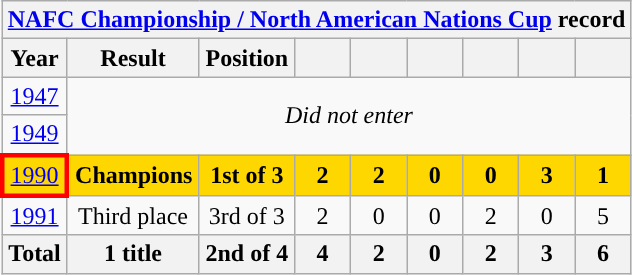<table class="wikitable" style="text-align: center;">
<tr>
<th colspan="10'"><a href='#'>NAFC Championship / North American Nations Cup</a> record</th>
</tr>
<tr>
<th>Year</th>
<th>Result</th>
<th>Position</th>
<th style="width:30px;"></th>
<th style="width:30px;"></th>
<th style="width:30px;"></th>
<th style="width:30px;"></th>
<th style="width:30px;"></th>
<th style="width:30px;"></th>
</tr>
<tr>
<td> <a href='#'>1947</a></td>
<td colspan="8" rowspan="2"><em>Did not enter</em></td>
</tr>
<tr>
<td> <a href='#'>1949</a></td>
</tr>
<tr style="background:gold;">
<td style="border: 3px solid red"> <a href='#'>1990</a></td>
<td><strong>Champions</strong></td>
<td><strong>1st of 3</strong></td>
<td><strong>2</strong></td>
<td><strong>2</strong></td>
<td><strong>0</strong></td>
<td><strong>0</strong></td>
<td><strong>3</strong></td>
<td><strong>1</strong></td>
</tr>
<tr>
<td> <a href='#'>1991</a></td>
<td>Third place</td>
<td>3rd of 3</td>
<td>2</td>
<td>0</td>
<td>0</td>
<td>2</td>
<td>0</td>
<td>5</td>
</tr>
<tr>
<th>Total</th>
<th>1 title</th>
<th>2nd of 4</th>
<th>4</th>
<th>2</th>
<th>0</th>
<th>2</th>
<th>3</th>
<th>6</th>
</tr>
</table>
